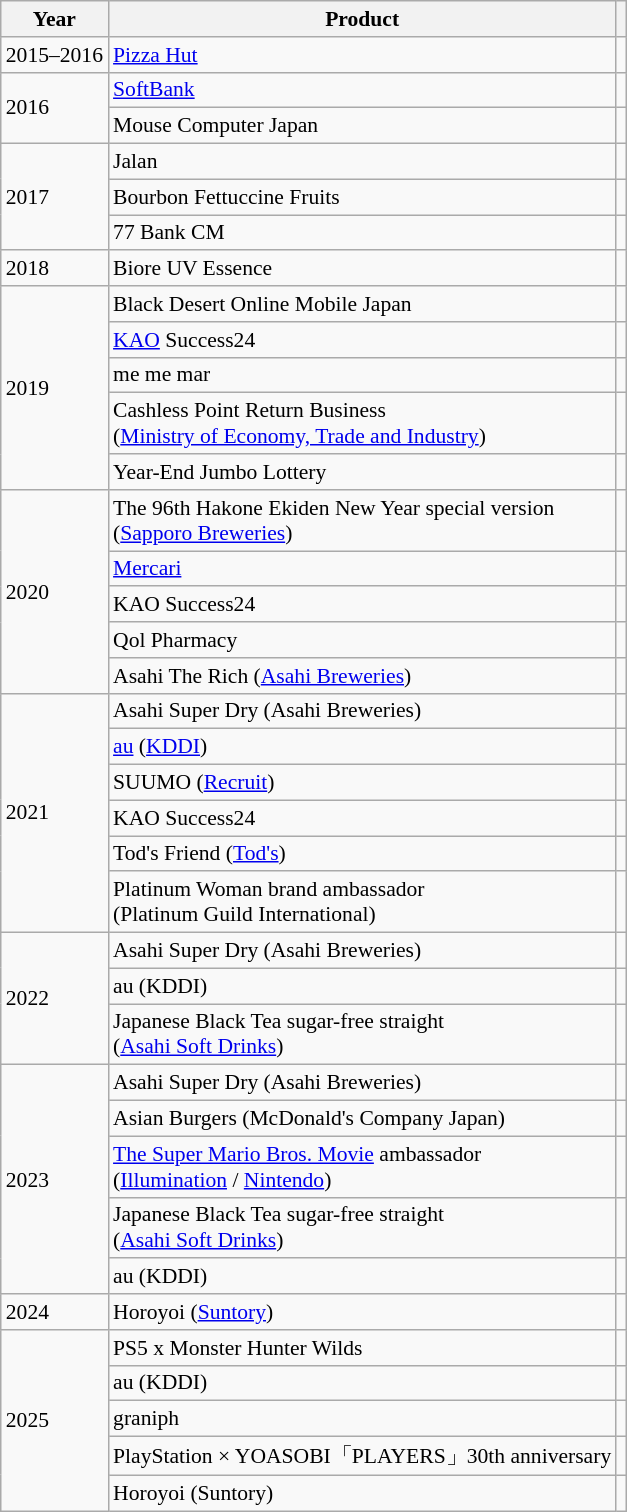<table class="wikitable" style="font-size: 90%;">
<tr>
<th>Year</th>
<th>Product</th>
<th></th>
</tr>
<tr>
<td>2015–2016</td>
<td><a href='#'>Pizza Hut</a></td>
<td></td>
</tr>
<tr>
<td rowspan="2">2016</td>
<td><a href='#'>SoftBank</a></td>
<td></td>
</tr>
<tr>
<td>Mouse Computer Japan</td>
<td></td>
</tr>
<tr>
<td rowspan="3">2017</td>
<td>Jalan</td>
<td></td>
</tr>
<tr>
<td>Bourbon Fettuccine Fruits</td>
<td></td>
</tr>
<tr>
<td>77 Bank CM</td>
<td></td>
</tr>
<tr>
<td>2018</td>
<td>Biore UV Essence</td>
<td></td>
</tr>
<tr>
<td rowspan="5">2019</td>
<td>Black Desert Online Mobile Japan</td>
<td></td>
</tr>
<tr>
<td><a href='#'>KAO</a> Success24</td>
<td></td>
</tr>
<tr>
<td>me me mar</td>
<td></td>
</tr>
<tr>
<td>Cashless Point Return Business<br>(<a href='#'>Ministry of Economy, Trade and Industry</a>)</td>
<td></td>
</tr>
<tr>
<td>Year-End Jumbo Lottery</td>
<td></td>
</tr>
<tr>
<td rowspan="5">2020</td>
<td>The 96th Hakone Ekiden New Year special version<br>(<a href='#'>Sapporo Breweries</a>)</td>
<td></td>
</tr>
<tr>
<td><a href='#'>Mercari</a></td>
<td></td>
</tr>
<tr>
<td>KAO Success24</td>
<td></td>
</tr>
<tr>
<td>Qol Pharmacy</td>
<td></td>
</tr>
<tr>
<td>Asahi The Rich (<a href='#'>Asahi Breweries</a>)</td>
<td></td>
</tr>
<tr>
<td rowspan="6">2021</td>
<td>Asahi Super Dry (Asahi Breweries)</td>
<td></td>
</tr>
<tr>
<td><a href='#'>au</a> (<a href='#'>KDDI</a>)</td>
<td></td>
</tr>
<tr>
<td>SUUMO (<a href='#'>Recruit</a>)</td>
<td></td>
</tr>
<tr>
<td>KAO Success24</td>
<td></td>
</tr>
<tr>
<td>Tod's Friend (<a href='#'>Tod's</a>)</td>
<td></td>
</tr>
<tr>
<td>Platinum Woman brand ambassador<br>(Platinum Guild International)</td>
<td></td>
</tr>
<tr>
<td rowspan="3">2022</td>
<td>Asahi Super Dry (Asahi Breweries)</td>
<td></td>
</tr>
<tr>
<td>au (KDDI)</td>
<td></td>
</tr>
<tr>
<td>Japanese Black Tea sugar-free straight<br>(<a href='#'>Asahi Soft Drinks</a>)</td>
<td></td>
</tr>
<tr>
<td rowspan="5">2023</td>
<td>Asahi Super Dry (Asahi Breweries)</td>
<td></td>
</tr>
<tr>
<td>Asian Burgers (McDonald's Company Japan)</td>
<td></td>
</tr>
<tr>
<td><a href='#'>The Super Mario Bros. Movie</a> ambassador<br>(<a href='#'>Illumination</a> / <a href='#'>Nintendo</a>)</td>
<td></td>
</tr>
<tr>
<td>Japanese Black Tea sugar-free straight<br>(<a href='#'>Asahi Soft Drinks</a>)</td>
<td></td>
</tr>
<tr>
<td>au (KDDI)</td>
<td></td>
</tr>
<tr>
<td>2024</td>
<td>Horoyoi (<a href='#'>Suntory</a>)</td>
<td></td>
</tr>
<tr>
<td rowspan="5">2025</td>
<td>PS5 x Monster Hunter Wilds</td>
<td></td>
</tr>
<tr>
<td>au (KDDI)</td>
<td></td>
</tr>
<tr>
<td>graniph</td>
<td></td>
</tr>
<tr>
<td>PlayStation × YOASOBI「PLAYERS」30th anniversary</td>
<td></td>
</tr>
<tr>
<td>Horoyoi (Suntory)</td>
<td></td>
</tr>
</table>
